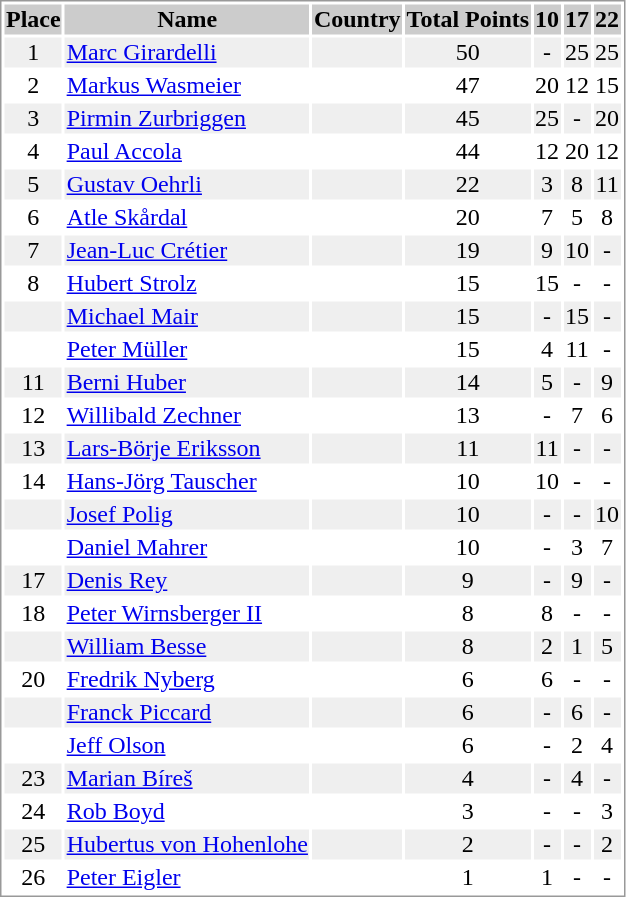<table border="0" style="border: 1px solid #999; background-color:#FFFFFF; text-align:center">
<tr align="center" bgcolor="#CCCCCC">
<th>Place</th>
<th>Name</th>
<th>Country</th>
<th>Total Points</th>
<th>10</th>
<th>17</th>
<th>22</th>
</tr>
<tr bgcolor="#EFEFEF">
<td>1</td>
<td align="left"><a href='#'>Marc Girardelli</a></td>
<td align="left"></td>
<td>50</td>
<td>-</td>
<td>25</td>
<td>25</td>
</tr>
<tr>
<td>2</td>
<td align="left"><a href='#'>Markus Wasmeier</a></td>
<td align="left"></td>
<td>47</td>
<td>20</td>
<td>12</td>
<td>15</td>
</tr>
<tr bgcolor="#EFEFEF">
<td>3</td>
<td align="left"><a href='#'>Pirmin Zurbriggen</a></td>
<td align="left"></td>
<td>45</td>
<td>25</td>
<td>-</td>
<td>20</td>
</tr>
<tr>
<td>4</td>
<td align="left"><a href='#'>Paul Accola</a></td>
<td align="left"></td>
<td>44</td>
<td>12</td>
<td>20</td>
<td>12</td>
</tr>
<tr bgcolor="#EFEFEF">
<td>5</td>
<td align="left"><a href='#'>Gustav Oehrli</a></td>
<td align="left"></td>
<td>22</td>
<td>3</td>
<td>8</td>
<td>11</td>
</tr>
<tr>
<td>6</td>
<td align="left"><a href='#'>Atle Skårdal</a></td>
<td align="left"></td>
<td>20</td>
<td>7</td>
<td>5</td>
<td>8</td>
</tr>
<tr bgcolor="#EFEFEF">
<td>7</td>
<td align="left"><a href='#'>Jean-Luc Crétier</a></td>
<td align="left"></td>
<td>19</td>
<td>9</td>
<td>10</td>
<td>-</td>
</tr>
<tr>
<td>8</td>
<td align="left"><a href='#'>Hubert Strolz</a></td>
<td align="left"></td>
<td>15</td>
<td>15</td>
<td>-</td>
<td>-</td>
</tr>
<tr bgcolor="#EFEFEF">
<td></td>
<td align="left"><a href='#'>Michael Mair</a></td>
<td align="left"></td>
<td>15</td>
<td>-</td>
<td>15</td>
<td>-</td>
</tr>
<tr>
<td></td>
<td align="left"><a href='#'>Peter Müller</a></td>
<td align="left"></td>
<td>15</td>
<td>4</td>
<td>11</td>
<td>-</td>
</tr>
<tr bgcolor="#EFEFEF">
<td>11</td>
<td align="left"><a href='#'>Berni Huber</a></td>
<td align="left"></td>
<td>14</td>
<td>5</td>
<td>-</td>
<td>9</td>
</tr>
<tr>
<td>12</td>
<td align="left"><a href='#'>Willibald Zechner</a></td>
<td align="left"></td>
<td>13</td>
<td>-</td>
<td>7</td>
<td>6</td>
</tr>
<tr bgcolor="#EFEFEF">
<td>13</td>
<td align="left"><a href='#'>Lars-Börje Eriksson</a></td>
<td align="left"></td>
<td>11</td>
<td>11</td>
<td>-</td>
<td>-</td>
</tr>
<tr>
<td>14</td>
<td align="left"><a href='#'>Hans-Jörg Tauscher</a></td>
<td align="left"></td>
<td>10</td>
<td>10</td>
<td>-</td>
<td>-</td>
</tr>
<tr bgcolor="#EFEFEF">
<td></td>
<td align="left"><a href='#'>Josef Polig</a></td>
<td align="left"></td>
<td>10</td>
<td>-</td>
<td>-</td>
<td>10</td>
</tr>
<tr>
<td></td>
<td align="left"><a href='#'>Daniel Mahrer</a></td>
<td align="left"></td>
<td>10</td>
<td>-</td>
<td>3</td>
<td>7</td>
</tr>
<tr bgcolor="#EFEFEF">
<td>17</td>
<td align="left"><a href='#'>Denis Rey</a></td>
<td align="left"></td>
<td>9</td>
<td>-</td>
<td>9</td>
<td>-</td>
</tr>
<tr>
<td>18</td>
<td align="left"><a href='#'>Peter Wirnsberger II</a></td>
<td align="left"></td>
<td>8</td>
<td>8</td>
<td>-</td>
<td>-</td>
</tr>
<tr bgcolor="#EFEFEF">
<td></td>
<td align="left"><a href='#'>William Besse</a></td>
<td align="left"></td>
<td>8</td>
<td>2</td>
<td>1</td>
<td>5</td>
</tr>
<tr>
<td>20</td>
<td align="left"><a href='#'>Fredrik Nyberg</a></td>
<td align="left"></td>
<td>6</td>
<td>6</td>
<td>-</td>
<td>-</td>
</tr>
<tr bgcolor="#EFEFEF">
<td></td>
<td align="left"><a href='#'>Franck Piccard</a></td>
<td align="left"></td>
<td>6</td>
<td>-</td>
<td>6</td>
<td>-</td>
</tr>
<tr>
<td></td>
<td align="left"><a href='#'>Jeff Olson</a></td>
<td align="left"></td>
<td>6</td>
<td>-</td>
<td>2</td>
<td>4</td>
</tr>
<tr bgcolor="#EFEFEF">
<td>23</td>
<td align="left"><a href='#'>Marian Bíreš</a></td>
<td align="left"></td>
<td>4</td>
<td>-</td>
<td>4</td>
<td>-</td>
</tr>
<tr>
<td>24</td>
<td align="left"><a href='#'>Rob Boyd</a></td>
<td align="left"></td>
<td>3</td>
<td>-</td>
<td>-</td>
<td>3</td>
</tr>
<tr bgcolor="#EFEFEF">
<td>25</td>
<td align="left"><a href='#'>Hubertus von Hohenlohe</a></td>
<td align="left"></td>
<td>2</td>
<td>-</td>
<td>-</td>
<td>2</td>
</tr>
<tr>
<td>26</td>
<td align="left"><a href='#'>Peter Eigler</a></td>
<td align="left"></td>
<td>1</td>
<td>1</td>
<td>-</td>
<td>-</td>
</tr>
</table>
